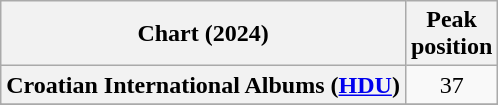<table class="wikitable sortable plainrowheaders" style="text-align:center">
<tr>
<th scope="col">Chart (2024)</th>
<th scope="col">Peak<br>position</th>
</tr>
<tr>
<th scope="row">Croatian International Albums (<a href='#'>HDU</a>)</th>
<td>37</td>
</tr>
<tr>
</tr>
<tr>
</tr>
</table>
